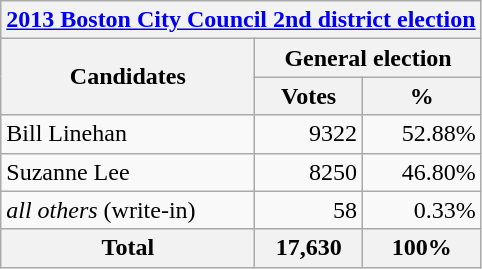<table class=wikitable>
<tr>
<th colspan=3><a href='#'>2013 Boston City Council 2nd district election</a></th>
</tr>
<tr>
<th colspan=1 rowspan=2><strong>Candidates</strong></th>
<th colspan=2><strong>General election</strong></th>
</tr>
<tr>
<th>Votes</th>
<th>%</th>
</tr>
<tr>
<td>Bill Linehan</td>
<td align="right">9322</td>
<td align="right">52.88%</td>
</tr>
<tr>
<td>Suzanne Lee</td>
<td align="right">8250</td>
<td align="right">46.80%</td>
</tr>
<tr>
<td><em>all others</em> (write-in)</td>
<td align="right">58</td>
<td align="right">0.33%</td>
</tr>
<tr>
<th><strong>Total</strong></th>
<th align="right"><strong>17,630</strong></th>
<th align="right"><strong>100%</strong></th>
</tr>
</table>
